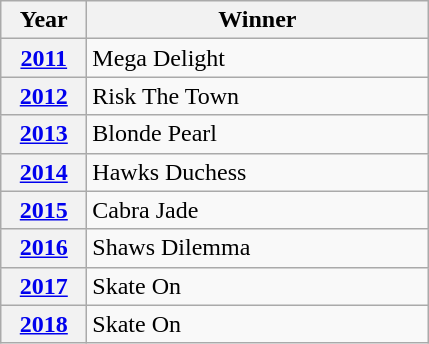<table class="wikitable">
<tr>
<th width=50>Year</th>
<th width=220>Winner</th>
</tr>
<tr>
<th><a href='#'>2011</a></th>
<td>Mega Delight</td>
</tr>
<tr>
<th><a href='#'>2012</a></th>
<td>Risk The Town</td>
</tr>
<tr>
<th><a href='#'>2013</a></th>
<td>Blonde Pearl</td>
</tr>
<tr>
<th><a href='#'>2014</a></th>
<td>Hawks Duchess</td>
</tr>
<tr>
<th><a href='#'>2015</a></th>
<td>Cabra Jade</td>
</tr>
<tr>
<th><a href='#'>2016</a></th>
<td>Shaws Dilemma</td>
</tr>
<tr>
<th><a href='#'>2017</a></th>
<td>Skate On</td>
</tr>
<tr>
<th><a href='#'>2018</a></th>
<td>Skate On</td>
</tr>
</table>
